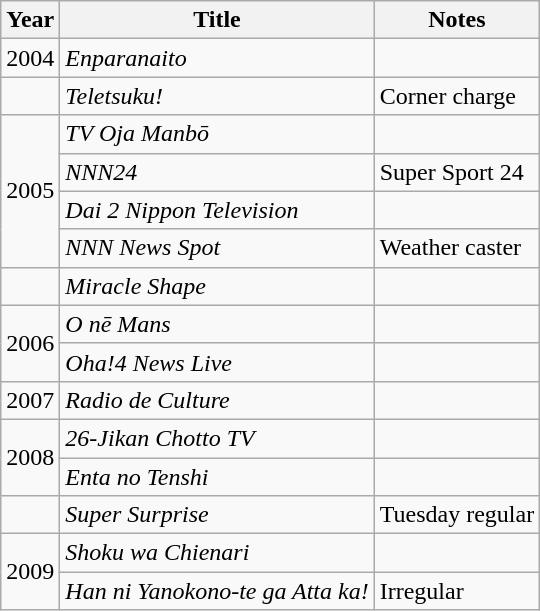<table class="wikitable">
<tr>
<th>Year</th>
<th>Title</th>
<th>Notes</th>
</tr>
<tr>
<td>2004</td>
<td><em>Enparanaito</em></td>
<td></td>
</tr>
<tr>
<td></td>
<td><em>Teletsuku!</em></td>
<td>Corner charge</td>
</tr>
<tr>
<td rowspan="4">2005</td>
<td><em>TV Oja Manbō</em></td>
<td></td>
</tr>
<tr>
<td><em>NNN24</em></td>
<td>Super Sport 24</td>
</tr>
<tr>
<td><em>Dai 2 Nippon Television</em></td>
<td></td>
</tr>
<tr>
<td><em>NNN News Spot</em></td>
<td>Weather caster</td>
</tr>
<tr>
<td></td>
<td><em>Miracle Shape</em></td>
<td></td>
</tr>
<tr>
<td rowspan="2">2006</td>
<td><em>O nē Mans</em></td>
<td></td>
</tr>
<tr>
<td><em>Oha!4 News Live</em></td>
<td></td>
</tr>
<tr>
<td>2007</td>
<td><em>Radio de Culture</em></td>
<td></td>
</tr>
<tr>
<td rowspan="2">2008</td>
<td><em>26-Jikan Chotto TV</em></td>
<td></td>
</tr>
<tr>
<td><em>Enta no Tenshi</em></td>
<td></td>
</tr>
<tr>
<td></td>
<td><em>Super Surprise</em></td>
<td>Tuesday regular</td>
</tr>
<tr>
<td rowspan="2">2009</td>
<td><em>Shoku wa Chienari</em></td>
<td></td>
</tr>
<tr>
<td><em>Han ni Yanokono-te ga Atta ka!</em></td>
<td>Irregular</td>
</tr>
</table>
